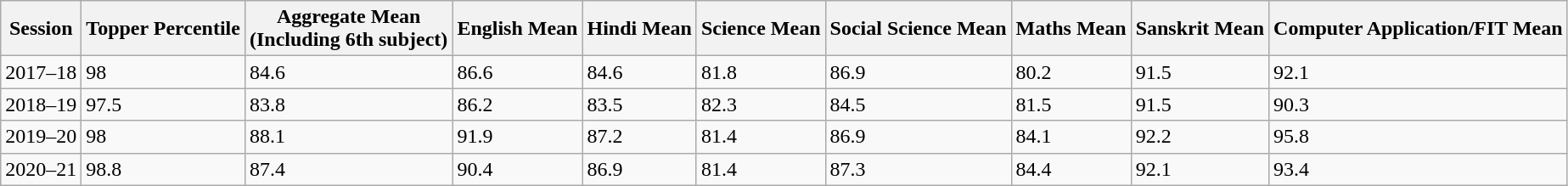<table class="wikitable">
<tr>
<th>Session</th>
<th>Topper Percentile</th>
<th>Aggregate Mean<br>(Including 6th subject)</th>
<th>English Mean</th>
<th>Hindi Mean</th>
<th>Science Mean</th>
<th>Social Science Mean</th>
<th>Maths Mean</th>
<th>Sanskrit Mean</th>
<th>Computer Application/FIT Mean</th>
</tr>
<tr>
<td>2017–18</td>
<td>98</td>
<td>84.6</td>
<td>86.6</td>
<td>84.6</td>
<td>81.8</td>
<td>86.9</td>
<td>80.2</td>
<td>91.5</td>
<td>92.1</td>
</tr>
<tr>
<td>2018–19</td>
<td>97.5</td>
<td>83.8</td>
<td>86.2</td>
<td>83.5</td>
<td>82.3</td>
<td>84.5</td>
<td>81.5</td>
<td>91.5</td>
<td>90.3</td>
</tr>
<tr>
<td>2019–20</td>
<td>98</td>
<td>88.1</td>
<td>91.9</td>
<td>87.2</td>
<td>81.4</td>
<td>86.9</td>
<td>84.1</td>
<td>92.2</td>
<td>95.8</td>
</tr>
<tr>
<td>2020–21</td>
<td>98.8</td>
<td>87.4</td>
<td>90.4</td>
<td>86.9</td>
<td>81.4</td>
<td>87.3</td>
<td>84.4</td>
<td>92.1</td>
<td>93.4</td>
</tr>
</table>
